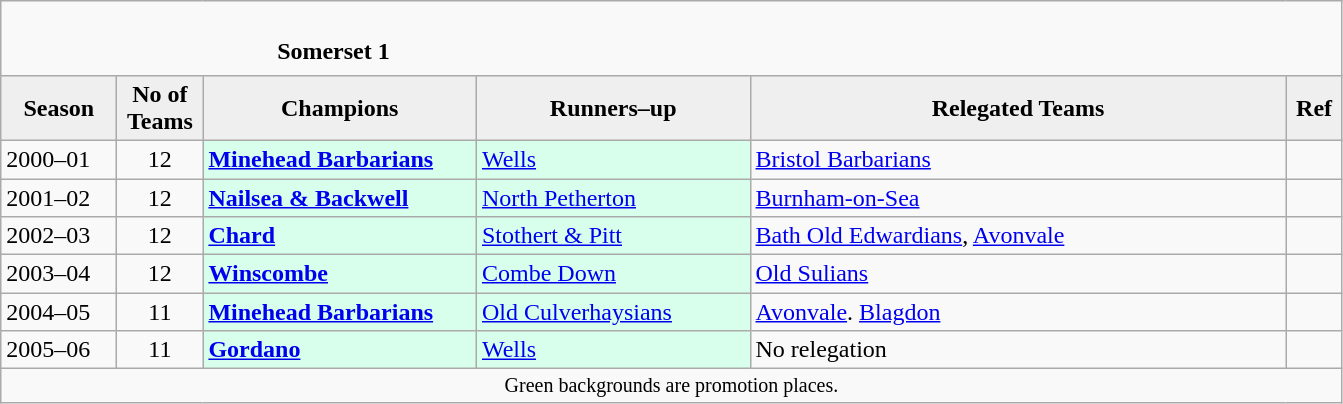<table class="wikitable" style="text-align: left;">
<tr>
<td colspan="11" cellpadding="0" cellspacing="0"><br><table border="0" style="width:100%;" cellpadding="0" cellspacing="0">
<tr>
<td style="width:20%; border:0;"></td>
<td style="border:0;"><strong>Somerset 1</strong></td>
<td style="width:20%; border:0;"></td>
</tr>
</table>
</td>
</tr>
<tr>
<th style="background:#efefef; width:70px;">Season</th>
<th style="background:#efefef; width:50px;">No of Teams</th>
<th style="background:#efefef; width:175px;">Champions</th>
<th style="background:#efefef; width:175px;">Runners–up</th>
<th style="background:#efefef; width:350px;">Relegated Teams</th>
<th style="background:#efefef; width:30px;">Ref</th>
</tr>
<tr align=left>
<td>2000–01</td>
<td style="text-align: center;">12</td>
<td style="background:#d8ffeb;"><strong><a href='#'>Minehead Barbarians</a></strong></td>
<td style="background:#d8ffeb;"><a href='#'>Wells</a></td>
<td><a href='#'>Bristol Barbarians</a></td>
<td></td>
</tr>
<tr>
<td>2001–02</td>
<td style="text-align: center;">12</td>
<td style="background:#d8ffeb;"><strong><a href='#'>Nailsea & Backwell</a></strong></td>
<td style="background:#d8ffeb;"><a href='#'>North Petherton</a></td>
<td><a href='#'>Burnham-on-Sea</a></td>
<td></td>
</tr>
<tr>
<td>2002–03</td>
<td style="text-align: center;">12</td>
<td style="background:#d8ffeb;"><strong><a href='#'>Chard</a></strong></td>
<td style="background:#d8ffeb;"><a href='#'>Stothert & Pitt</a></td>
<td><a href='#'>Bath Old Edwardians</a>, <a href='#'>Avonvale</a></td>
<td></td>
</tr>
<tr>
<td>2003–04</td>
<td style="text-align: center;">12</td>
<td style="background:#d8ffeb;"><strong><a href='#'>Winscombe</a></strong></td>
<td style="background:#d8ffeb;"><a href='#'>Combe Down</a></td>
<td><a href='#'>Old Sulians</a></td>
<td></td>
</tr>
<tr>
<td>2004–05</td>
<td style="text-align: center;">11</td>
<td style="background:#d8ffeb;"><strong><a href='#'>Minehead Barbarians</a></strong></td>
<td style="background:#d8ffeb;"><a href='#'>Old Culverhaysians</a></td>
<td><a href='#'>Avonvale</a>. <a href='#'>Blagdon</a></td>
<td></td>
</tr>
<tr>
<td>2005–06</td>
<td style="text-align: center;">11</td>
<td style="background:#d8ffeb;"><strong><a href='#'>Gordano</a></strong></td>
<td style="background:#d8ffeb;"><a href='#'>Wells</a></td>
<td>No relegation</td>
<td></td>
</tr>
<tr>
<td colspan="15"  style="border:0; font-size:smaller; text-align:center;">Green backgrounds are promotion places.</td>
</tr>
</table>
